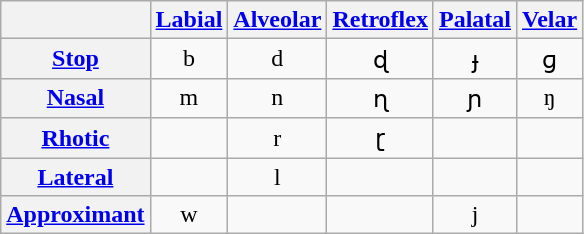<table class="wikitable">
<tr>
<th></th>
<th><a href='#'>Labial</a></th>
<th><a href='#'>Alveolar</a></th>
<th><a href='#'>Retroflex</a></th>
<th><a href='#'>Palatal</a></th>
<th><a href='#'>Velar</a></th>
</tr>
<tr align="center">
<th><a href='#'>Stop</a></th>
<td>b</td>
<td>d</td>
<td>ɖ</td>
<td>ɟ</td>
<td>ɡ</td>
</tr>
<tr align="center">
<th><a href='#'>Nasal</a></th>
<td>m</td>
<td>n</td>
<td>ɳ</td>
<td>ɲ</td>
<td>ŋ</td>
</tr>
<tr align="center">
<th><a href='#'>Rhotic</a></th>
<td></td>
<td>r</td>
<td>ɽ</td>
<td></td>
<td></td>
</tr>
<tr align="center">
<th><a href='#'>Lateral</a></th>
<td></td>
<td>l</td>
<td></td>
<td></td>
<td></td>
</tr>
<tr align="center">
<th><a href='#'>Approximant</a></th>
<td>w</td>
<td></td>
<td></td>
<td>j</td>
<td></td>
</tr>
</table>
